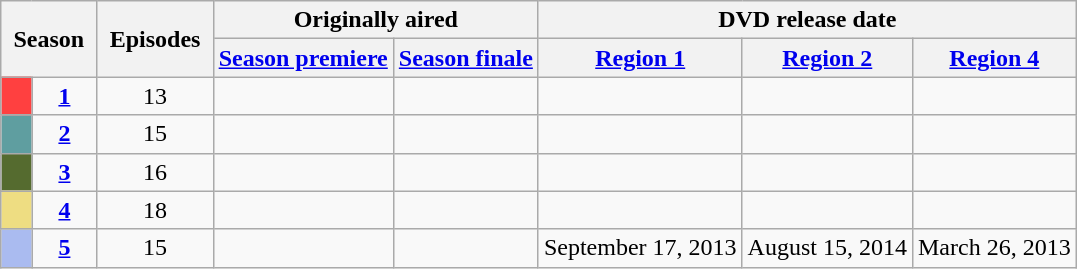<table class="wikitable" style="text-align: center;">
<tr>
<th style="padding: 0 8px;" colspan="2" rowspan="2">Season</th>
<th style="padding: 0 8px;" rowspan="2">Episodes</th>
<th colspan="2">Originally aired</th>
<th colspan="3">DVD release date</th>
</tr>
<tr>
<th><a href='#'>Season premiere</a></th>
<th><a href='#'>Season finale</a></th>
<th><a href='#'>Region 1</a></th>
<th><a href='#'>Region 2</a></th>
<th><a href='#'>Region 4</a></th>
</tr>
<tr>
<td bgcolor="#ff4040"></td>
<td><strong><a href='#'>1</a></strong></td>
<td>13</td>
<td style="padding: 0 8px;"></td>
<td></td>
<td style="padding: 0 8px;"></td>
<td style="padding: 0 8px;"></td>
<td style="padding: 0 8px;"></td>
</tr>
<tr>
<td bgcolor="#5f9ea0"></td>
<td><strong><a href='#'>2</a></strong></td>
<td>15</td>
<td></td>
<td></td>
<td></td>
<td></td>
<td></td>
</tr>
<tr>
<td bgcolor="#556b2f"></td>
<td><strong><a href='#'>3</a></strong></td>
<td>16</td>
<td></td>
<td style="padding: 0 8px;"></td>
<td></td>
<td></td>
<td></td>
</tr>
<tr>
<td bgcolor="#EEDD82"></td>
<td><strong><a href='#'>4</a></strong></td>
<td>18</td>
<td></td>
<td></td>
<td></td>
<td></td>
<td></td>
</tr>
<tr>
<td bgcolor="#aabbf"></td>
<td><strong><a href='#'>5</a></strong></td>
<td>15</td>
<td></td>
<td></td>
<td>September 17, 2013</td>
<td>August 15, 2014</td>
<td>March 26, 2013</td>
</tr>
</table>
